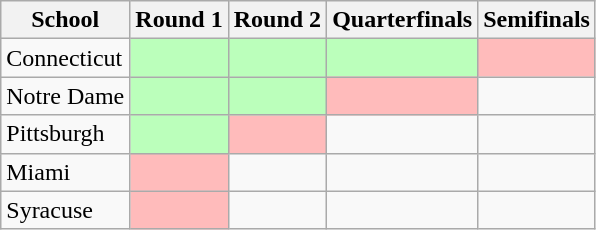<table class="wikitable">
<tr>
<th>School</th>
<th>Round 1</th>
<th>Round 2</th>
<th>Quarterfinals</th>
<th>Semifinals</th>
</tr>
<tr>
<td>Connecticut</td>
<td style="background:#bfb;"></td>
<td style="background:#bfb;"></td>
<td style="background:#bfb;"></td>
<td style="background:#fbb;"></td>
</tr>
<tr>
<td>Notre Dame</td>
<td style="background:#bfb;"></td>
<td style="background:#bfb;"></td>
<td style="background:#fbb;"></td>
<td></td>
</tr>
<tr>
<td>Pittsburgh</td>
<td style="background:#bfb;"></td>
<td style="background:#fbb;"></td>
<td></td>
<td></td>
</tr>
<tr>
<td>Miami</td>
<td style="background:#fbb;"></td>
<td></td>
<td></td>
<td></td>
</tr>
<tr>
<td>Syracuse</td>
<td style="background:#fbb;"></td>
<td></td>
<td></td>
<td></td>
</tr>
</table>
